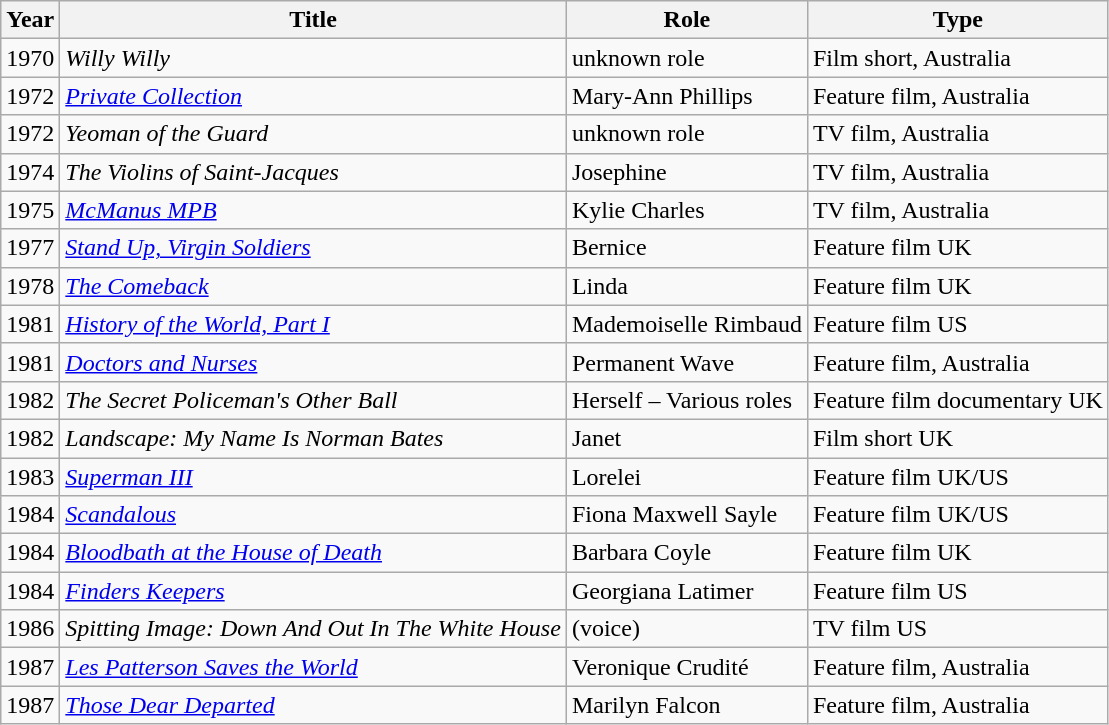<table class="wikitable plainrowheaders sortable">
<tr>
<th scope="col">Year</th>
<th scope="col">Title</th>
<th scope="col">Role</th>
<th scope="col">Type</th>
</tr>
<tr>
<td>1970</td>
<td><em>Willy Willy</em></td>
<td>unknown role</td>
<td>Film short, Australia</td>
</tr>
<tr>
<td>1972</td>
<td><em><a href='#'>Private Collection</a></em></td>
<td>Mary-Ann Phillips</td>
<td>Feature film, Australia</td>
</tr>
<tr>
<td>1972</td>
<td><em>Yeoman of the Guard</em></td>
<td>unknown role</td>
<td>TV film, Australia</td>
</tr>
<tr>
<td>1974</td>
<td><em>The Violins of Saint-Jacques</em></td>
<td>Josephine</td>
<td>TV film, Australia</td>
</tr>
<tr>
<td>1975</td>
<td><em><a href='#'>McManus MPB</a></em></td>
<td>Kylie Charles</td>
<td>TV film, Australia</td>
</tr>
<tr>
<td>1977</td>
<td><em><a href='#'>Stand Up, Virgin Soldiers</a></em></td>
<td>Bernice</td>
<td>Feature film UK</td>
</tr>
<tr>
<td>1978</td>
<td><em><a href='#'>The Comeback</a></em></td>
<td>Linda</td>
<td>Feature film UK</td>
</tr>
<tr>
<td>1981</td>
<td><em><a href='#'>History of the World, Part I</a></em></td>
<td>Mademoiselle Rimbaud</td>
<td>Feature film US</td>
</tr>
<tr>
<td>1981</td>
<td><em><a href='#'>Doctors and Nurses</a></em></td>
<td>Permanent Wave</td>
<td>Feature film, Australia</td>
</tr>
<tr>
<td>1982</td>
<td><em>The Secret Policeman's Other Ball</em></td>
<td>Herself – Various roles</td>
<td>Feature film documentary UK</td>
</tr>
<tr>
<td>1982</td>
<td><em>Landscape: My Name Is Norman Bates</em></td>
<td>Janet</td>
<td>Film short UK</td>
</tr>
<tr>
<td>1983</td>
<td><em><a href='#'>Superman III</a></em></td>
<td>Lorelei</td>
<td>Feature film UK/US</td>
</tr>
<tr>
<td>1984</td>
<td><em><a href='#'>Scandalous</a></em></td>
<td>Fiona Maxwell Sayle</td>
<td>Feature film UK/US</td>
</tr>
<tr>
<td>1984</td>
<td><em><a href='#'>Bloodbath at the House of Death</a></em></td>
<td>Barbara Coyle</td>
<td>Feature film UK</td>
</tr>
<tr>
<td>1984</td>
<td><em><a href='#'>Finders Keepers</a></em></td>
<td>Georgiana Latimer</td>
<td>Feature film US</td>
</tr>
<tr>
<td>1986</td>
<td><em>Spitting Image: Down And Out In The White House</em></td>
<td>(voice)</td>
<td>TV film US</td>
</tr>
<tr>
<td>1987</td>
<td><em><a href='#'>Les Patterson Saves the World</a></em></td>
<td>Veronique Crudité</td>
<td>Feature film, Australia</td>
</tr>
<tr>
<td>1987</td>
<td><em><a href='#'>Those Dear Departed</a></em></td>
<td>Marilyn Falcon</td>
<td>Feature film, Australia</td>
</tr>
</table>
